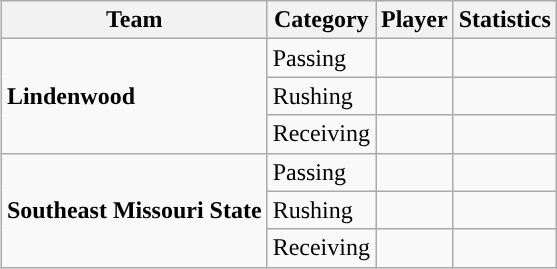<table class="wikitable" style="float: right;">
<tr>
<th>Team</th>
<th>Category</th>
<th>Player</th>
<th>Statistics</th>
</tr>
<tr>
<td rowspan=3><strong>Lindenwood</strong></td>
<td>Passing</td>
<td></td>
<td></td>
</tr>
<tr>
<td>Rushing</td>
<td></td>
<td></td>
</tr>
<tr>
<td>Receiving</td>
<td></td>
<td></td>
</tr>
<tr>
<td rowspan=3><strong>Southeast Missouri State</strong></td>
<td>Passing</td>
<td></td>
<td></td>
</tr>
<tr>
<td>Rushing</td>
<td></td>
<td></td>
</tr>
<tr>
<td>Receiving</td>
<td></td>
<td></td>
</tr>
</table>
